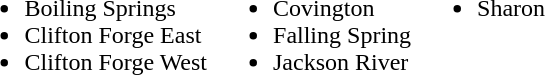<table border="0">
<tr>
<td valign="top"><br><ul><li>Boiling Springs</li><li>Clifton Forge East</li><li>Clifton Forge West</li></ul></td>
<td valign="top"><br><ul><li>Covington</li><li>Falling Spring</li><li>Jackson River</li></ul></td>
<td valign="top"><br><ul><li>Sharon</li></ul></td>
</tr>
</table>
